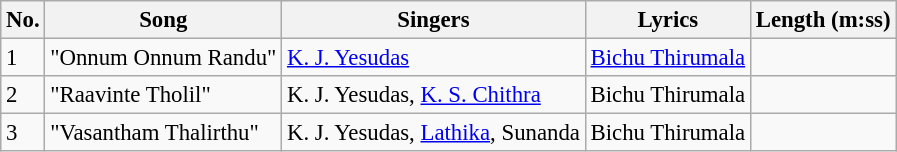<table class="wikitable" style="font-size:95%;">
<tr>
<th>No.</th>
<th>Song</th>
<th>Singers</th>
<th>Lyrics</th>
<th>Length (m:ss)</th>
</tr>
<tr>
<td>1</td>
<td>"Onnum Onnum Randu"</td>
<td><a href='#'>K. J. Yesudas</a></td>
<td><a href='#'>Bichu Thirumala</a></td>
<td></td>
</tr>
<tr>
<td>2</td>
<td>"Raavinte Tholil"</td>
<td>K. J. Yesudas, <a href='#'>K. S. Chithra</a></td>
<td>Bichu Thirumala</td>
<td></td>
</tr>
<tr>
<td>3</td>
<td>"Vasantham Thalirthu"</td>
<td>K. J. Yesudas, <a href='#'>Lathika</a>, Sunanda</td>
<td>Bichu Thirumala</td>
<td></td>
</tr>
</table>
